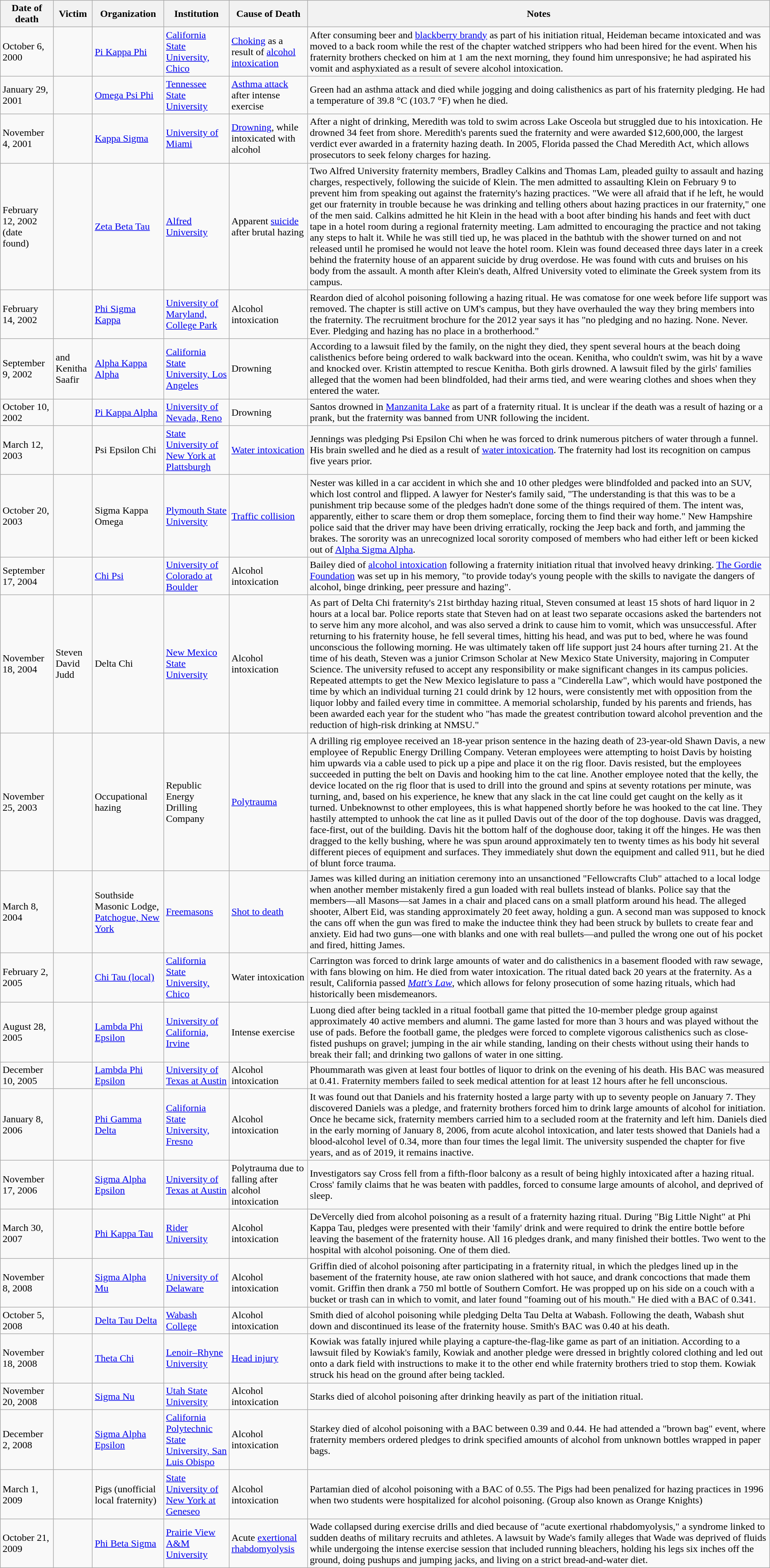<table class="wikitable sortable">
<tr>
<th>Date of death</th>
<th>Victim</th>
<th>Organization</th>
<th>Institution</th>
<th>Cause of Death</th>
<th>Notes</th>
</tr>
<tr>
<td>October 6, 2000</td>
<td></td>
<td><a href='#'>Pi Kappa Phi</a></td>
<td><a href='#'>California State University, Chico</a></td>
<td><a href='#'>Choking</a> as a result of <a href='#'>alcohol intoxication</a></td>
<td>After consuming beer and <a href='#'>blackberry brandy</a> as part of his initiation ritual, Heideman became intoxicated and was moved to a back room while the rest of the chapter watched strippers who had been hired for the event. When his fraternity brothers checked on him at 1 am the next morning, they found him unresponsive; he had aspirated his vomit and asphyxiated as a result of severe alcohol intoxication.</td>
</tr>
<tr>
<td>January 29, 2001</td>
<td></td>
<td><a href='#'>Omega Psi Phi</a></td>
<td><a href='#'>Tennessee State University</a></td>
<td><a href='#'>Asthma attack</a> after intense exercise</td>
<td>Green had an asthma attack and died while jogging and doing calisthenics as part of his fraternity pledging. He had a temperature of 39.8 °C (103.7 °F) when he died.</td>
</tr>
<tr>
<td>November 4, 2001</td>
<td></td>
<td><a href='#'>Kappa Sigma</a></td>
<td><a href='#'>University of Miami</a></td>
<td><a href='#'>Drowning</a>, while intoxicated with alcohol</td>
<td>After a night of drinking, Meredith was told to swim across Lake Osceola but struggled due to his intoxication. He drowned 34 feet from shore. Meredith's parents sued the fraternity and were awarded $12,600,000, the largest verdict ever awarded in a fraternity hazing death. In 2005, Florida passed the Chad Meredith Act, which allows prosecutors to seek felony charges for hazing.</td>
</tr>
<tr>
<td>February 12, 2002 (date found)</td>
<td></td>
<td><a href='#'>Zeta Beta Tau</a></td>
<td><a href='#'>Alfred University</a></td>
<td>Apparent <a href='#'>suicide</a> after brutal  hazing</td>
<td>Two Alfred University fraternity members, Bradley Calkins and Thomas Lam, pleaded guilty to assault and hazing charges, respectively, following the suicide of Klein. The men admitted to assaulting Klein on February 9 to prevent him from speaking out against the fraternity's hazing practices. "We were all afraid that if he left, he would get our fraternity in trouble because he was drinking and telling others about hazing practices in our fraternity," one of the men said. Calkins admitted he hit Klein in the head with a boot after binding his hands and feet with duct tape in a hotel room during a regional fraternity meeting. Lam admitted to encouraging the practice and not taking any steps to halt it. While he was still tied up, he was placed in the bathtub with the shower turned on and not released until he promised he would not leave the hotel room. Klein was found deceased three days later in a creek behind the fraternity house of an apparent suicide by drug overdose. He was found with cuts and bruises on his body from the assault. A month after Klein's death, Alfred University voted to eliminate the Greek system from its campus.</td>
</tr>
<tr>
<td>February 14, 2002</td>
<td></td>
<td><a href='#'>Phi Sigma Kappa</a></td>
<td><a href='#'>University of Maryland, College Park</a></td>
<td>Alcohol intoxication</td>
<td>Reardon died of alcohol poisoning following a hazing ritual. He was comatose for one week before life support was removed. The chapter is still active on UM's campus, but they have overhauled the way they bring members into the fraternity. The recruitment brochure for the 2012 year says it has "no pledging and no hazing. None. Never. Ever. Pledging and hazing has no place in a brotherhood."</td>
</tr>
<tr>
<td>September 9, 2002</td>
<td> and Kenitha Saafir</td>
<td><a href='#'>Alpha Kappa Alpha</a></td>
<td><a href='#'>California State University, Los Angeles</a></td>
<td>Drowning</td>
<td>According to a lawsuit filed by the family, on the night they died, they spent several hours at the beach doing calisthenics before being ordered to walk backward into the ocean. Kenitha, who couldn't swim, was hit by a wave and knocked over. Kristin attempted to rescue Kenitha. Both girls drowned. A lawsuit filed by the girls' families alleged that the women had been blindfolded, had their arms tied, and were wearing clothes and shoes when they entered the water.</td>
</tr>
<tr>
<td>October 10, 2002</td>
<td></td>
<td><a href='#'>Pi Kappa Alpha</a></td>
<td><a href='#'>University of Nevada, Reno</a></td>
<td>Drowning</td>
<td>Santos drowned in <a href='#'>Manzanita Lake</a> as part of a fraternity ritual. It is unclear if the death was a result of hazing or a prank, but the fraternity was banned from UNR following the incident.</td>
</tr>
<tr>
<td>March 12, 2003</td>
<td></td>
<td>Psi Epsilon Chi</td>
<td><a href='#'>State University of New York at Plattsburgh</a></td>
<td><a href='#'>Water intoxication</a></td>
<td>Jennings was pledging Psi Epsilon Chi when he was forced to drink numerous pitchers of water through a funnel. His brain swelled and he died as a result of <a href='#'>water intoxication</a>. The fraternity had lost its recognition on campus five years prior.</td>
</tr>
<tr>
<td>October 20, 2003</td>
<td></td>
<td>Sigma Kappa Omega</td>
<td><a href='#'>Plymouth State University</a></td>
<td><a href='#'>Traffic collision</a></td>
<td>Nester was killed in a car accident in which she and 10 other pledges were blindfolded and packed into an SUV, which lost control and flipped. A lawyer for Nester's family said, "The understanding is that this was to be a punishment trip because some of the pledges hadn't done some of the things required of them. The intent was, apparently, either to scare them or drop them someplace, forcing them to find their way home." New Hampshire police said that the driver may have been driving erratically, rocking the Jeep back and forth, and jamming the brakes. The sorority was an unrecognized local sorority composed of members who had either left or been kicked out of <a href='#'>Alpha Sigma Alpha</a>.</td>
</tr>
<tr>
<td>September 17, 2004</td>
<td></td>
<td><a href='#'>Chi Psi</a></td>
<td><a href='#'>University of Colorado at Boulder</a></td>
<td>Alcohol intoxication</td>
<td>Bailey died of <a href='#'>alcohol intoxication</a> following a fraternity initiation ritual that involved heavy drinking. <a href='#'>The Gordie Foundation</a> was set up in his memory, "to provide today's young people with the skills to navigate the dangers of alcohol, binge drinking, peer pressure and hazing".</td>
</tr>
<tr>
<td>November 18, 2004</td>
<td>Steven David Judd</td>
<td>Delta Chi</td>
<td><a href='#'>New Mexico State University</a></td>
<td>Alcohol intoxication</td>
<td>As part of Delta Chi fraternity's 21st birthday hazing ritual, Steven consumed at least 15 shots of hard liquor in 2 hours at a local bar. Police reports state that Steven had on at least two separate occasions asked the bartenders not to serve him any more alcohol, and was also served a drink to cause him to vomit, which was unsuccessful. After returning to his fraternity house, he fell several times, hitting his head, and was put to bed, where he was found unconscious the following morning. He was ultimately taken off life support just 24 hours after turning 21. At the time of his death, Steven was a junior Crimson Scholar at New Mexico State University, majoring in Computer Science. The university refused to accept any responsibility or make significant changes in its campus policies. Repeated attempts to get the New Mexico legislature to pass a "Cinderella Law", which would have postponed the time by which an individual turning 21 could drink by 12 hours, were consistently met with opposition from the liquor lobby and failed every time in committee.  A memorial scholarship, funded by his parents and friends, has been awarded each year for the student who "has made the greatest contribution toward alcohol prevention and the reduction of high-risk drinking at NMSU."</td>
</tr>
<tr>
<td>November 25, 2003</td>
<td></td>
<td>Occupational hazing</td>
<td>Republic Energy Drilling Company</td>
<td><a href='#'>Polytrauma</a></td>
<td>A drilling rig employee received an 18-year prison sentence in the hazing death of 23-year-old Shawn Davis, a new employee of Republic Energy Drilling Company. Veteran employees were attempting to hoist Davis by hoisting him upwards via a cable used to pick up a pipe and place it on the rig floor. Davis resisted, but the employees succeeded in putting the belt on Davis and hooking him to the cat line. Another employee noted that the kelly, the device located on the rig floor that is used to drill into the ground and spins at seventy rotations per minute, was turning, and, based on his experience, he knew that any slack in the cat line could get caught on the kelly as it turned. Unbeknownst to other employees, this is what happened shortly before he was hooked to the cat line. They hastily attempted to unhook the cat line as it pulled Davis out of the door of the top doghouse. Davis was dragged, face-first, out of the building. Davis hit the bottom half of the doghouse door, taking it off the hinges. He was then dragged to the kelly bushing, where he was spun around approximately ten to twenty times as his body hit several different pieces of equipment and surfaces. They immediately shut down the equipment and called 911, but he died of blunt force trauma.</td>
</tr>
<tr>
<td>March 8, 2004</td>
<td></td>
<td>Southside Masonic Lodge, <a href='#'>Patchogue, New York</a></td>
<td><a href='#'>Freemasons</a></td>
<td><a href='#'>Shot to death</a></td>
<td>James was killed during an initiation ceremony into an unsanctioned "Fellowcrafts Club" attached to a local lodge when another member mistakenly fired a gun loaded with real bullets instead of blanks. Police say that the members—all Masons—sat James in a chair and placed cans on a small platform around his head. The alleged shooter, Albert Eid, was standing approximately 20 feet away, holding a gun. A second man was supposed to knock the cans off when the gun was fired to make the inductee think they had been struck by bullets to create fear and anxiety. Eid had two guns—one with blanks and one with real bullets—and pulled the wrong one out of his pocket and fired, hitting James.</td>
</tr>
<tr>
<td>February 2, 2005</td>
<td></td>
<td><a href='#'>Chi Tau (local)</a></td>
<td><a href='#'>California State University, Chico</a></td>
<td>Water intoxication</td>
<td>Carrington was forced to drink large amounts of water and do calisthenics in a basement flooded with raw sewage, with fans blowing on him. He died from water intoxication. The ritual dated back 20 years at the fraternity. As a result, California passed <em><a href='#'>Matt's Law</a></em>, which allows for felony prosecution of some hazing rituals, which had historically been misdemeanors.</td>
</tr>
<tr>
<td>August 28, 2005</td>
<td></td>
<td><a href='#'>Lambda Phi Epsilon</a></td>
<td><a href='#'>University of California, Irvine</a></td>
<td>Intense exercise</td>
<td>Luong died after being tackled in a ritual football game that pitted the 10-member pledge group against approximately 40 active members and alumni. The game lasted for more than 3 hours and was played without the use of pads. Before the football game, the pledges were forced to complete vigorous calisthenics such as close-fisted pushups on gravel; jumping in the air while standing, landing on their chests without using their hands to break their fall; and drinking two gallons of water in one sitting.</td>
</tr>
<tr>
<td>December 10, 2005</td>
<td></td>
<td><a href='#'>Lambda Phi Epsilon</a></td>
<td><a href='#'>University of Texas at Austin</a></td>
<td>Alcohol intoxication</td>
<td>Phoummarath was given at least four bottles of liquor to drink on the evening of his death. His BAC was measured at 0.41. Fraternity members failed to seek medical attention for at least 12 hours after he fell unconscious.</td>
</tr>
<tr>
<td>January 8, 2006</td>
<td></td>
<td><a href='#'>Phi Gamma Delta</a></td>
<td><a href='#'>California State University, Fresno</a></td>
<td>Alcohol intoxication</td>
<td>It was found out that Daniels and his fraternity hosted a large party with up to seventy people on January 7. They discovered Daniels was a pledge, and fraternity brothers forced him to drink large amounts of alcohol for initiation. Once he became sick, fraternity members carried him to a secluded room at the fraternity and left him. Daniels died in the early morning of January 8, 2006, from acute alcohol intoxication, and later tests showed that Daniels had a blood-alcohol level of 0.34, more than four times the legal limit. The university suspended the chapter for five years, and as of 2019, it remains inactive.</td>
</tr>
<tr>
<td>November 17, 2006</td>
<td></td>
<td><a href='#'>Sigma Alpha Epsilon</a></td>
<td><a href='#'>University of Texas at Austin</a></td>
<td>Polytrauma due to falling after alcohol intoxication</td>
<td>Investigators say Cross fell from a fifth-floor balcony as a result of being highly intoxicated after a hazing ritual. Cross' family claims that he was beaten with paddles, forced to consume large amounts of alcohol, and deprived of sleep.</td>
</tr>
<tr>
<td>March 30, 2007</td>
<td></td>
<td><a href='#'>Phi Kappa Tau</a></td>
<td><a href='#'>Rider University</a></td>
<td>Alcohol intoxication</td>
<td>DeVercelly died from alcohol poisoning as a result of a fraternity hazing ritual. During "Big Little Night" at Phi Kappa Tau, pledges were presented with their 'family' drink and were required to drink the entire bottle before leaving the basement of the fraternity house. All 16 pledges drank, and many finished their bottles. Two went to the hospital with alcohol poisoning. One of them died.</td>
</tr>
<tr>
<td>November 8, 2008</td>
<td></td>
<td><a href='#'>Sigma Alpha Mu</a></td>
<td><a href='#'>University of Delaware</a></td>
<td>Alcohol intoxication</td>
<td>Griffin died of alcohol poisoning after participating in a fraternity ritual, in which the pledges lined up in the basement of the fraternity house, ate raw onion slathered with hot sauce, and drank concoctions that made them vomit. Griffin then drank a 750 ml bottle of Southern Comfort. He was propped up on his side on a couch with a bucket or trash can in which to vomit, and later found "foaming out of his mouth." He died with a BAC of 0.341.</td>
</tr>
<tr>
<td>October 5, 2008</td>
<td></td>
<td><a href='#'>Delta Tau Delta</a></td>
<td><a href='#'>Wabash College</a></td>
<td>Alcohol intoxication</td>
<td>Smith died of alcohol poisoning while pledging Delta Tau Delta at Wabash. Following the death, Wabash shut down and discontinued its lease of the fraternity house. Smith's BAC was 0.40 at his death.</td>
</tr>
<tr>
<td>November 18, 2008</td>
<td></td>
<td><a href='#'>Theta Chi</a></td>
<td><a href='#'>Lenoir–Rhyne University</a></td>
<td><a href='#'>Head injury</a></td>
<td>Kowiak was fatally injured while playing a capture-the-flag-like game as part of an initiation. According to a lawsuit filed by Kowiak's family, Kowiak and another pledge were dressed in brightly colored clothing and led out onto a dark field with instructions to make it to the other end while fraternity brothers tried to stop them. Kowiak struck his head on the ground after being tackled.</td>
</tr>
<tr>
<td>November 20, 2008</td>
<td></td>
<td><a href='#'>Sigma Nu</a></td>
<td><a href='#'>Utah State University</a></td>
<td>Alcohol intoxication</td>
<td>Starks died of alcohol poisoning after drinking heavily as part of the initiation ritual.</td>
</tr>
<tr>
<td>December 2, 2008</td>
<td></td>
<td><a href='#'>Sigma Alpha Epsilon</a></td>
<td><a href='#'>California Polytechnic State University, San Luis Obispo</a></td>
<td>Alcohol intoxication</td>
<td>Starkey died of alcohol poisoning with a BAC between 0.39 and 0.44. He had attended a "brown bag" event, where fraternity members ordered pledges to drink specified amounts of alcohol from unknown bottles wrapped in paper bags.</td>
</tr>
<tr>
<td>March 1, 2009</td>
<td></td>
<td>Pigs (unofficial local fraternity)</td>
<td><a href='#'>State University of New York at Geneseo</a></td>
<td>Alcohol intoxication</td>
<td>Partamian died of alcohol poisoning with a BAC of 0.55. The Pigs had been penalized for hazing practices in 1996 when two students were hospitalized for alcohol poisoning. (Group also known as Orange Knights)</td>
</tr>
<tr>
<td>October 21, 2009</td>
<td></td>
<td><a href='#'>Phi Beta Sigma</a></td>
<td><a href='#'>Prairie View A&M University</a></td>
<td>Acute <a href='#'>exertional rhabdomyolysis</a></td>
<td>Wade collapsed during exercise drills and died because of "acute exertional rhabdomyolysis," a syndrome linked to sudden deaths of military recruits and athletes. A lawsuit by Wade's family alleges that Wade was deprived of fluids while undergoing the intense exercise session that included running bleachers, holding his legs six inches off the ground, doing pushups and jumping jacks, and living on a strict bread-and-water diet.</td>
</tr>
</table>
